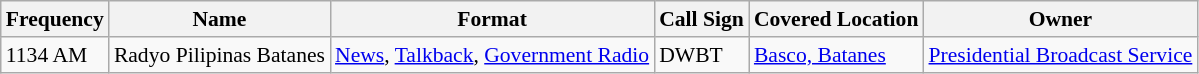<table class="wikitable" style="font-size: 90%;">
<tr>
<th>Frequency</th>
<th>Name</th>
<th>Format</th>
<th>Call Sign</th>
<th>Covered Location</th>
<th>Owner</th>
</tr>
<tr>
<td>1134 AM</td>
<td>Radyo Pilipinas Batanes</td>
<td><a href='#'>News</a>, <a href='#'>Talkback</a>, <a href='#'>Government Radio</a></td>
<td>DWBT</td>
<td><a href='#'>Basco, Batanes</a></td>
<td><a href='#'>Presidential Broadcast Service</a></td>
</tr>
</table>
